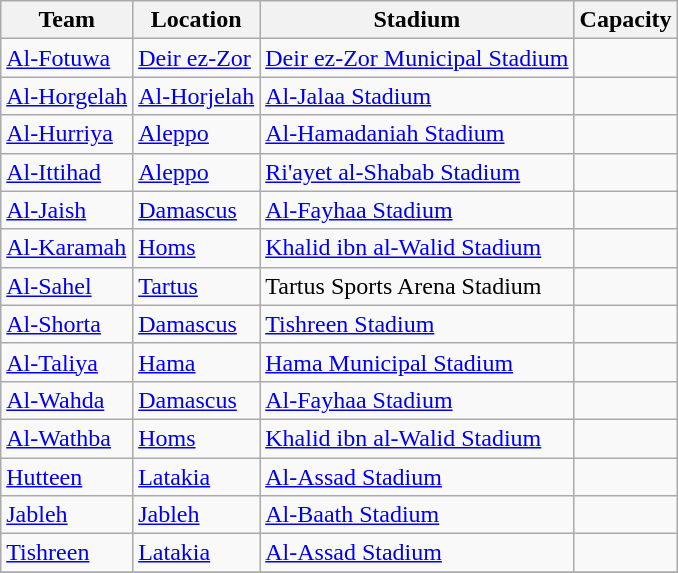<table class="wikitable sortable" style="text-align: left;">
<tr>
<th>Team</th>
<th>Location</th>
<th>Stadium</th>
<th>Capacity</th>
</tr>
<tr>
<td><a href='#'>Al-Fotuwa</a></td>
<td><a href='#'>Deir ez-Zor</a></td>
<td><a href='#'>Deir ez-Zor Municipal Stadium</a></td>
<td align="center"></td>
</tr>
<tr>
<td><a href='#'>Al-Horgelah</a></td>
<td><a href='#'>Al-Horjelah</a></td>
<td><a href='#'>Al-Jalaa Stadium</a></td>
<td align="center"></td>
</tr>
<tr>
<td><a href='#'>Al-Hurriya</a></td>
<td><a href='#'>Aleppo</a></td>
<td><a href='#'>Al-Hamadaniah Stadium</a></td>
<td align="center"></td>
</tr>
<tr>
<td><a href='#'>Al-Ittihad</a></td>
<td><a href='#'>Aleppo</a></td>
<td><a href='#'>Ri'ayet al-Shabab Stadium</a></td>
<td align="center"></td>
</tr>
<tr>
<td><a href='#'>Al-Jaish</a></td>
<td><a href='#'>Damascus</a></td>
<td><a href='#'>Al-Fayhaa Stadium</a></td>
<td align="center"></td>
</tr>
<tr>
<td><a href='#'>Al-Karamah</a></td>
<td><a href='#'>Homs</a></td>
<td><a href='#'>Khalid ibn al-Walid Stadium</a></td>
<td align="center"></td>
</tr>
<tr>
<td><a href='#'>Al-Sahel</a></td>
<td><a href='#'>Tartus</a></td>
<td>Tartus Sports Arena Stadium</td>
<td align="center"></td>
</tr>
<tr>
<td><a href='#'>Al-Shorta</a></td>
<td><a href='#'>Damascus</a></td>
<td><a href='#'>Tishreen Stadium</a></td>
<td align="center"></td>
</tr>
<tr>
<td><a href='#'>Al-Taliya</a></td>
<td><a href='#'>Hama</a></td>
<td><a href='#'>Hama Municipal Stadium</a></td>
<td align="center"></td>
</tr>
<tr>
<td><a href='#'>Al-Wahda</a></td>
<td><a href='#'>Damascus</a></td>
<td><a href='#'>Al-Fayhaa Stadium</a></td>
<td align="center"></td>
</tr>
<tr>
<td><a href='#'>Al-Wathba</a></td>
<td><a href='#'>Homs</a></td>
<td><a href='#'>Khalid ibn al-Walid Stadium</a></td>
<td align="center"></td>
</tr>
<tr>
<td><a href='#'>Hutteen</a></td>
<td><a href='#'>Latakia</a></td>
<td><a href='#'>Al-Assad Stadium</a></td>
<td align="center"></td>
</tr>
<tr>
<td><a href='#'>Jableh</a></td>
<td><a href='#'>Jableh</a></td>
<td><a href='#'>Al-Baath Stadium</a></td>
<td align="center"></td>
</tr>
<tr>
<td><a href='#'>Tishreen</a></td>
<td><a href='#'>Latakia</a></td>
<td><a href='#'>Al-Assad Stadium</a></td>
<td align="center"></td>
</tr>
<tr>
</tr>
</table>
